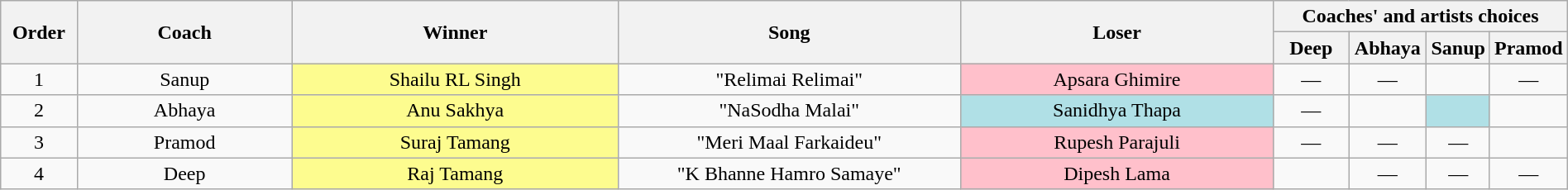<table class="wikitable plainrowheaders" style="text-align:center; width:100%;">
<tr>
<th scope="col" style="width:05%;" rowspan="2">Order</th>
<th scope="col" style="width:15%;" rowspan="2">Coach</th>
<th scope="col" style="width:23%;" rowspan="2">Winner</th>
<th scope="col" style="width:24%;" rowspan="2">Song</th>
<th scope="col" style="width:22%;" rowspan="2">Loser</th>
<th scope="col" style="width:20%;" colspan="4">Coaches' and artists choices</th>
</tr>
<tr>
<th scope="col" style="width:05%;">Deep</th>
<th scope="col" style="width:05%;">Abhaya</th>
<th scope="col" style="width:05%;">Sanup</th>
<th scope="col" style="width:05%;">Pramod</th>
</tr>
<tr>
<td scope="row">1</td>
<td>Sanup</td>
<td style="background:#fdfc8f;text-align:center;">Shailu RL Singh</td>
<td>"Relimai Relimai"</td>
<td style="background:pink;text-align:center;">Apsara Ghimire</td>
<td>—</td>
<td>—</td>
<td></td>
<td>—</td>
</tr>
<tr>
<td scope="row">2</td>
<td>Abhaya</td>
<td style="background:#fdfc8f;text-align:center;">Anu Sakhya</td>
<td>"NaSodha Malai"</td>
<td style="background:#b0e0e6;text-align:center;">Sanidhya Thapa</td>
<td>—</td>
<td></td>
<td style="background:#b0e0e6;text-align:center;"><strong></strong></td>
<td><strong></strong></td>
</tr>
<tr>
<td scope="row">3</td>
<td>Pramod</td>
<td style="background:#fdfc8f;text-align:center;">Suraj Tamang</td>
<td>"Meri Maal Farkaideu"</td>
<td style="background:pink;text-align:center;">Rupesh Parajuli</td>
<td>—</td>
<td>—</td>
<td>—</td>
<td></td>
</tr>
<tr>
<td scope="row">4</td>
<td>Deep</td>
<td style="background:#fdfc8f;text-align:center;">Raj Tamang</td>
<td>"K Bhanne Hamro Samaye"</td>
<td style="background:pink;text-align:center;">Dipesh Lama</td>
<td></td>
<td>—</td>
<td>—</td>
<td>—</td>
</tr>
</table>
